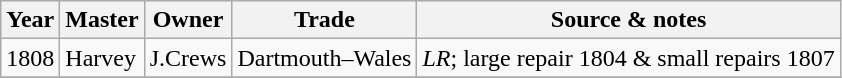<table class=" wikitable">
<tr>
<th>Year</th>
<th>Master</th>
<th>Owner</th>
<th>Trade</th>
<th>Source & notes</th>
</tr>
<tr>
<td>1808</td>
<td>Harvey</td>
<td>J.Crews</td>
<td>Dartmouth–Wales</td>
<td><em>LR</em>; large repair 1804 & small repairs 1807</td>
</tr>
<tr>
</tr>
</table>
